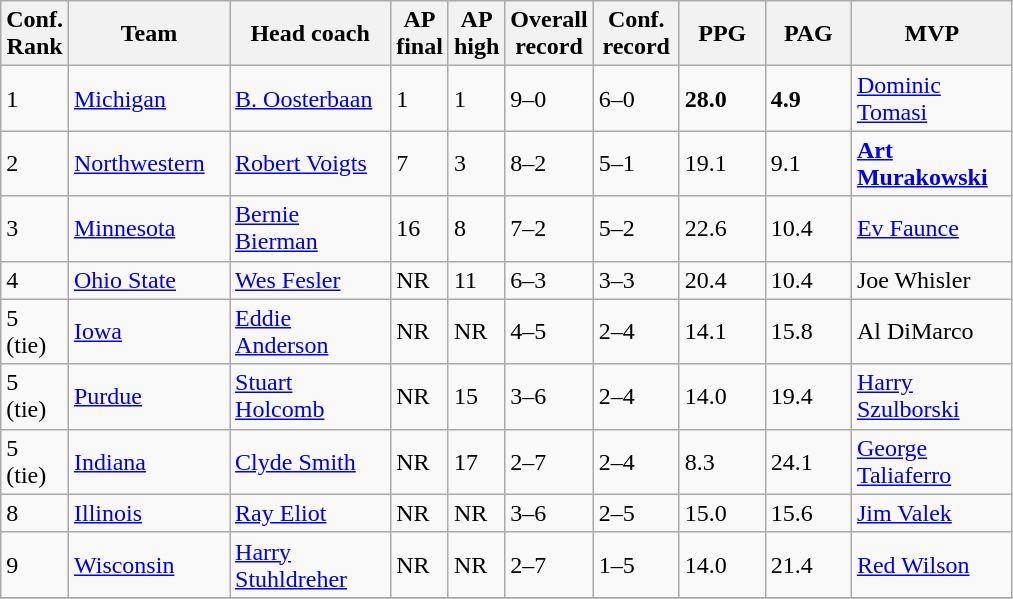<table class="sortable wikitable">
<tr>
<th width="25">Conf. Rank</th>
<th width="100">Team</th>
<th width="100">Head coach</th>
<th width="25">AP final</th>
<th width="25">AP high</th>
<th width="50">Overall record</th>
<th width="50">Conf. record</th>
<th width="50">PPG</th>
<th width="50">PAG</th>
<th width="100">MVP</th>
</tr>
<tr align="left" bgcolor="">
<td>1</td>
<td><a href='#'>Michigan</a></td>
<td><a href='#'>B. Oosterbaan</a></td>
<td>1</td>
<td>1</td>
<td>9–0</td>
<td>6–0</td>
<td><strong>28.0</strong></td>
<td><strong>4.9</strong></td>
<td><a href='#'>Dominic Tomasi</a></td>
</tr>
<tr align="left" bgcolor="">
<td>2</td>
<td><a href='#'>Northwestern</a></td>
<td><a href='#'>Robert Voigts</a></td>
<td>7</td>
<td>3</td>
<td>8–2</td>
<td>5–1</td>
<td>19.1</td>
<td>9.1</td>
<td><strong><a href='#'>Art Murakowski</a></strong></td>
</tr>
<tr align="left" bgcolor="">
<td>3</td>
<td><a href='#'>Minnesota</a></td>
<td><a href='#'>Bernie Bierman</a></td>
<td>16</td>
<td>8</td>
<td>7–2</td>
<td>5–2</td>
<td>22.6</td>
<td>10.4</td>
<td><a href='#'>Ev Faunce</a></td>
</tr>
<tr align="left" bgcolor="">
<td>4</td>
<td><a href='#'>Ohio State</a></td>
<td><a href='#'>Wes Fesler</a></td>
<td>NR</td>
<td>11</td>
<td>6–3</td>
<td>3–3</td>
<td>20.4</td>
<td>10.4</td>
<td>Joe Whisler</td>
</tr>
<tr align="left" bgcolor="">
<td>5 (tie)</td>
<td><a href='#'>Iowa</a></td>
<td><a href='#'>Eddie Anderson</a></td>
<td>NR</td>
<td>NR</td>
<td>4–5</td>
<td>2–4</td>
<td>14.1</td>
<td>15.8</td>
<td>Al DiMarco</td>
</tr>
<tr align="left" bgcolor="">
<td>5 (tie)</td>
<td><a href='#'>Purdue</a></td>
<td><a href='#'>Stuart Holcomb</a></td>
<td>NR</td>
<td>15</td>
<td>3–6</td>
<td>2–4</td>
<td>14.0</td>
<td>19.4</td>
<td><a href='#'>Harry Szulborski</a></td>
</tr>
<tr align="left" bgcolor="">
<td>5 (tie)</td>
<td><a href='#'>Indiana</a></td>
<td><a href='#'>Clyde Smith</a></td>
<td>NR</td>
<td>17</td>
<td>2–7</td>
<td>2–4</td>
<td>8.3</td>
<td>24.1</td>
<td><a href='#'>George Taliaferro</a></td>
</tr>
<tr align="left" bgcolor="">
<td>8</td>
<td><a href='#'>Illinois</a></td>
<td><a href='#'>Ray Eliot</a></td>
<td>NR</td>
<td>NR</td>
<td>3–6</td>
<td>2–5</td>
<td>15.0</td>
<td>15.6</td>
<td><a href='#'>Jim Valek</a></td>
</tr>
<tr align="left" bgcolor="">
<td>9</td>
<td><a href='#'>Wisconsin</a></td>
<td><a href='#'>Harry Stuhldreher</a></td>
<td>NR</td>
<td>NR</td>
<td>2–7</td>
<td>1–5</td>
<td>14.0</td>
<td>21.4</td>
<td><a href='#'>Red Wilson</a></td>
</tr>
<tr align="left" bgcolor="">
</tr>
<tr>
</tr>
</table>
